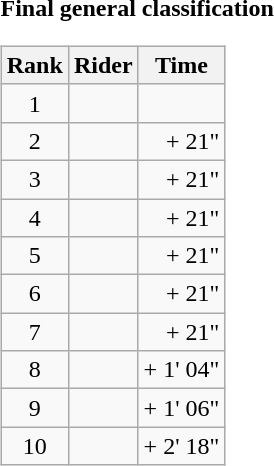<table>
<tr>
<td><strong>Final general classification</strong><br><table class="wikitable">
<tr>
<th scope="col">Rank</th>
<th scope="col">Rider</th>
<th scope="col">Time</th>
</tr>
<tr>
<td style="text-align:center;">1</td>
<td></td>
<td style="text-align:right;"></td>
</tr>
<tr>
<td style="text-align:center;">2</td>
<td></td>
<td style="text-align:right;">+ 21"</td>
</tr>
<tr>
<td style="text-align:center;">3</td>
<td></td>
<td style="text-align:right;">+ 21"</td>
</tr>
<tr>
<td style="text-align:center;">4</td>
<td></td>
<td style="text-align:right;">+ 21"</td>
</tr>
<tr>
<td style="text-align:center;">5</td>
<td></td>
<td style="text-align:right;">+ 21"</td>
</tr>
<tr>
<td style="text-align:center;">6</td>
<td></td>
<td style="text-align:right;">+ 21"</td>
</tr>
<tr>
<td style="text-align:center;">7</td>
<td></td>
<td style="text-align:right;">+ 21"</td>
</tr>
<tr>
<td style="text-align:center;">8</td>
<td></td>
<td style="text-align:right;">+ 1' 04"</td>
</tr>
<tr>
<td style="text-align:center;">9</td>
<td></td>
<td style="text-align:right;">+ 1' 06"</td>
</tr>
<tr>
<td style="text-align:center;">10</td>
<td></td>
<td style="text-align:right;">+ 2' 18"</td>
</tr>
</table>
</td>
</tr>
</table>
